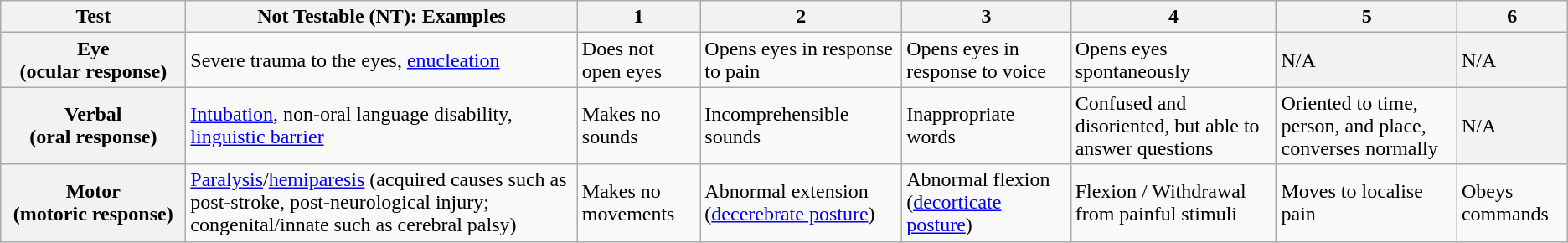<table class="wikitable">
<tr>
<th width=140>Test</th>
<th>Not Testable (NT): Examples</th>
<th>1</th>
<th>2</th>
<th>3</th>
<th>4</th>
<th>5</th>
<th>6</th>
</tr>
<tr>
<th>Eye <br>(ocular response)</th>
<td>Severe trauma to the eyes, <a href='#'>enucleation</a></td>
<td>Does not open eyes</td>
<td>Opens eyes in response to pain</td>
<td>Opens eyes in response to voice</td>
<td>Opens eyes spontaneously</td>
<td style="background:#F2F2F2;">N/A</td>
<td style="background:#F2F2F2;">N/A</td>
</tr>
<tr>
<th>Verbal <br>(oral response)</th>
<td><a href='#'>Intubation</a>, non-oral language disability, <a href='#'>linguistic barrier</a></td>
<td>Makes no sounds</td>
<td>Incomprehensible sounds</td>
<td>Inappropriate words</td>
<td>Confused and disoriented, but able to answer questions</td>
<td>Oriented to time, person, and place, converses normally</td>
<td style="background:#F2F2F2;">N/A</td>
</tr>
<tr>
<th>Motor <br>(motoric response)</th>
<td><a href='#'>Paralysis</a>/<a href='#'>hemiparesis</a> (acquired causes such as post-stroke, post-neurological injury; congenital/innate such as cerebral palsy)</td>
<td>Makes no movements</td>
<td>Abnormal extension (<a href='#'>decerebrate posture</a>)</td>
<td>Abnormal flexion (<a href='#'>decorticate posture</a>)</td>
<td>Flexion / Withdrawal from painful stimuli</td>
<td>Moves to localise pain</td>
<td>Obeys commands</td>
</tr>
</table>
